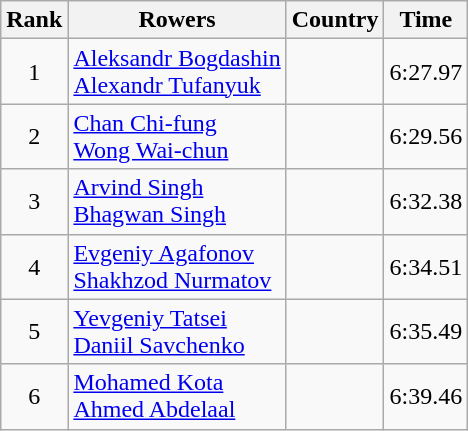<table class="wikitable" style="text-align:center">
<tr>
<th>Rank</th>
<th>Rowers</th>
<th>Country</th>
<th>Time</th>
</tr>
<tr>
<td>1</td>
<td align="left"><a href='#'>Aleksandr Bogdashin</a><br><a href='#'>Alexandr Tufanyuk</a></td>
<td align="left"></td>
<td>6:27.97</td>
</tr>
<tr>
<td>2</td>
<td align="left"><a href='#'>Chan Chi-fung</a><br><a href='#'>Wong Wai-chun</a></td>
<td align="left"></td>
<td>6:29.56</td>
</tr>
<tr>
<td>3</td>
<td align="left"><a href='#'>Arvind Singh</a><br><a href='#'>Bhagwan Singh</a></td>
<td align="left"></td>
<td>6:32.38</td>
</tr>
<tr>
<td>4</td>
<td align="left"><a href='#'>Evgeniy Agafonov</a><br><a href='#'>Shakhzod Nurmatov</a></td>
<td align="left"></td>
<td>6:34.51</td>
</tr>
<tr>
<td>5</td>
<td align="left"><a href='#'>Yevgeniy Tatsei</a><br><a href='#'>Daniil Savchenko</a></td>
<td align="left"></td>
<td>6:35.49</td>
</tr>
<tr>
<td>6</td>
<td align="left"><a href='#'>Mohamed Kota</a><br><a href='#'>Ahmed Abdelaal</a></td>
<td align="left"></td>
<td>6:39.46</td>
</tr>
</table>
